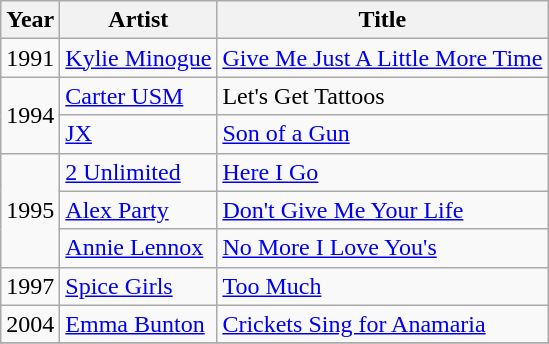<table class="wikitable plainrowheaders sortable">
<tr>
<th scope="col">Year</th>
<th scope="col">Artist</th>
<th scope="col">Title</th>
</tr>
<tr>
<td>1991</td>
<td><a href='#'>Kylie Minogue</a></td>
<td><a href='#'>Give Me Just A Little More Time</a></td>
</tr>
<tr>
<td rowspan="2">1994</td>
<td><a href='#'>Carter USM</a></td>
<td>Let's Get Tattoos</td>
</tr>
<tr>
<td><a href='#'>JX</a></td>
<td><a href='#'>Son of a Gun</a></td>
</tr>
<tr>
<td rowspan="3">1995</td>
<td><a href='#'>2 Unlimited</a></td>
<td><a href='#'>Here I Go</a></td>
</tr>
<tr>
<td><a href='#'>Alex Party</a></td>
<td><a href='#'>Don't Give Me Your Life</a></td>
</tr>
<tr>
<td><a href='#'>Annie Lennox</a></td>
<td><a href='#'>No More I Love You's</a></td>
</tr>
<tr>
<td>1997</td>
<td><a href='#'>Spice Girls</a></td>
<td><a href='#'>Too Much</a></td>
</tr>
<tr>
<td>2004</td>
<td><a href='#'>Emma Bunton</a></td>
<td><a href='#'>Crickets Sing for Anamaria</a></td>
</tr>
<tr>
</tr>
</table>
